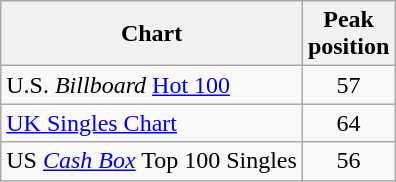<table class="wikitable sortable">
<tr>
<th>Chart</th>
<th>Peak<br>position</th>
</tr>
<tr>
<td>U.S. <em>Billboard</em> <a href='#'>Hot 100</a></td>
<td align="center">57</td>
</tr>
<tr>
<td><a href='#'>UK Singles Chart</a></td>
<td align="center">64</td>
</tr>
<tr>
<td>US <em><a href='#'>Cash Box</a></em> Top 100 Singles</td>
<td align="center">56</td>
</tr>
</table>
